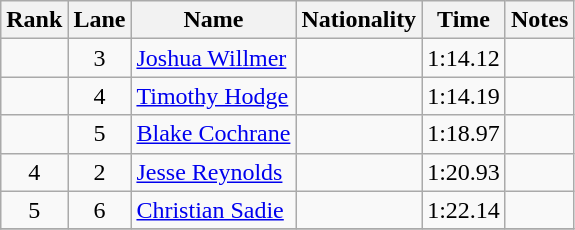<table class="wikitable sortable" style="text-align:center">
<tr>
<th>Rank</th>
<th>Lane</th>
<th>Name</th>
<th>Nationality</th>
<th>Time</th>
<th>Notes</th>
</tr>
<tr>
<td></td>
<td>3</td>
<td align=left><a href='#'>Joshua Willmer</a></td>
<td align=left></td>
<td>1:14.12</td>
<td></td>
</tr>
<tr>
<td></td>
<td>4</td>
<td align=left><a href='#'>Timothy Hodge</a></td>
<td align=left></td>
<td>1:14.19</td>
<td></td>
</tr>
<tr>
<td></td>
<td>5</td>
<td align=left><a href='#'>Blake Cochrane</a></td>
<td align=left></td>
<td>1:18.97</td>
<td></td>
</tr>
<tr>
<td>4</td>
<td>2</td>
<td align=left><a href='#'>Jesse Reynolds</a></td>
<td align=left></td>
<td>1:20.93</td>
<td></td>
</tr>
<tr>
<td>5</td>
<td>6</td>
<td align=left><a href='#'>Christian Sadie</a></td>
<td align=left></td>
<td>1:22.14</td>
<td></td>
</tr>
<tr>
</tr>
</table>
